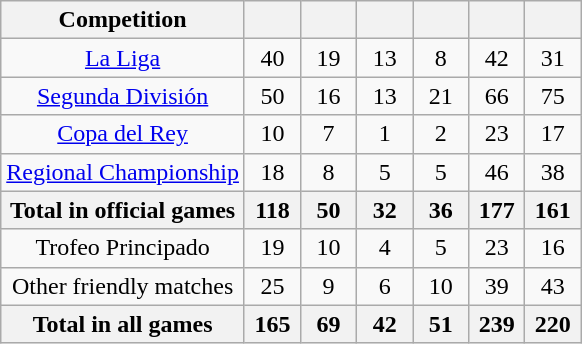<table class="wikitable" style="text-align:center">
<tr>
<th>Competition</th>
<th width=30></th>
<th width=30></th>
<th width=30></th>
<th width=30></th>
<th width=30></th>
<th width=30></th>
</tr>
<tr>
<td><a href='#'>La Liga</a></td>
<td>40</td>
<td>19</td>
<td>13</td>
<td>8</td>
<td>42</td>
<td>31</td>
</tr>
<tr>
<td><a href='#'>Segunda División</a></td>
<td>50</td>
<td>16</td>
<td>13</td>
<td>21</td>
<td>66</td>
<td>75</td>
</tr>
<tr>
<td><a href='#'>Copa del Rey</a></td>
<td>10</td>
<td>7</td>
<td>1</td>
<td>2</td>
<td>23</td>
<td>17</td>
</tr>
<tr>
<td><a href='#'>Regional Championship</a></td>
<td>18</td>
<td>8</td>
<td>5</td>
<td>5</td>
<td>46</td>
<td>38</td>
</tr>
<tr>
<th>Total in official games</th>
<th>118</th>
<th>50</th>
<th>32</th>
<th>36</th>
<th>177</th>
<th>161</th>
</tr>
<tr>
<td>Trofeo Principado</td>
<td>19</td>
<td>10</td>
<td>4</td>
<td>5</td>
<td>23</td>
<td>16</td>
</tr>
<tr>
<td>Other friendly matches</td>
<td>25</td>
<td>9</td>
<td>6</td>
<td>10</td>
<td>39</td>
<td>43</td>
</tr>
<tr>
<th>Total in all games</th>
<th>165</th>
<th>69</th>
<th>42</th>
<th>51</th>
<th>239</th>
<th>220</th>
</tr>
</table>
